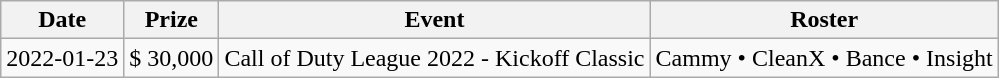<table class="wikitable sortable">
<tr>
<th>Date</th>
<th>Prize</th>
<th>Event</th>
<th>Roster</th>
</tr>
<tr>
<td>2022-01-23</td>
<td>$ 30,000</td>
<td>Call of Duty League 2022 - Kickoff Classic</td>
<td>Cammy • CleanX • Bance • Insight</td>
</tr>
</table>
